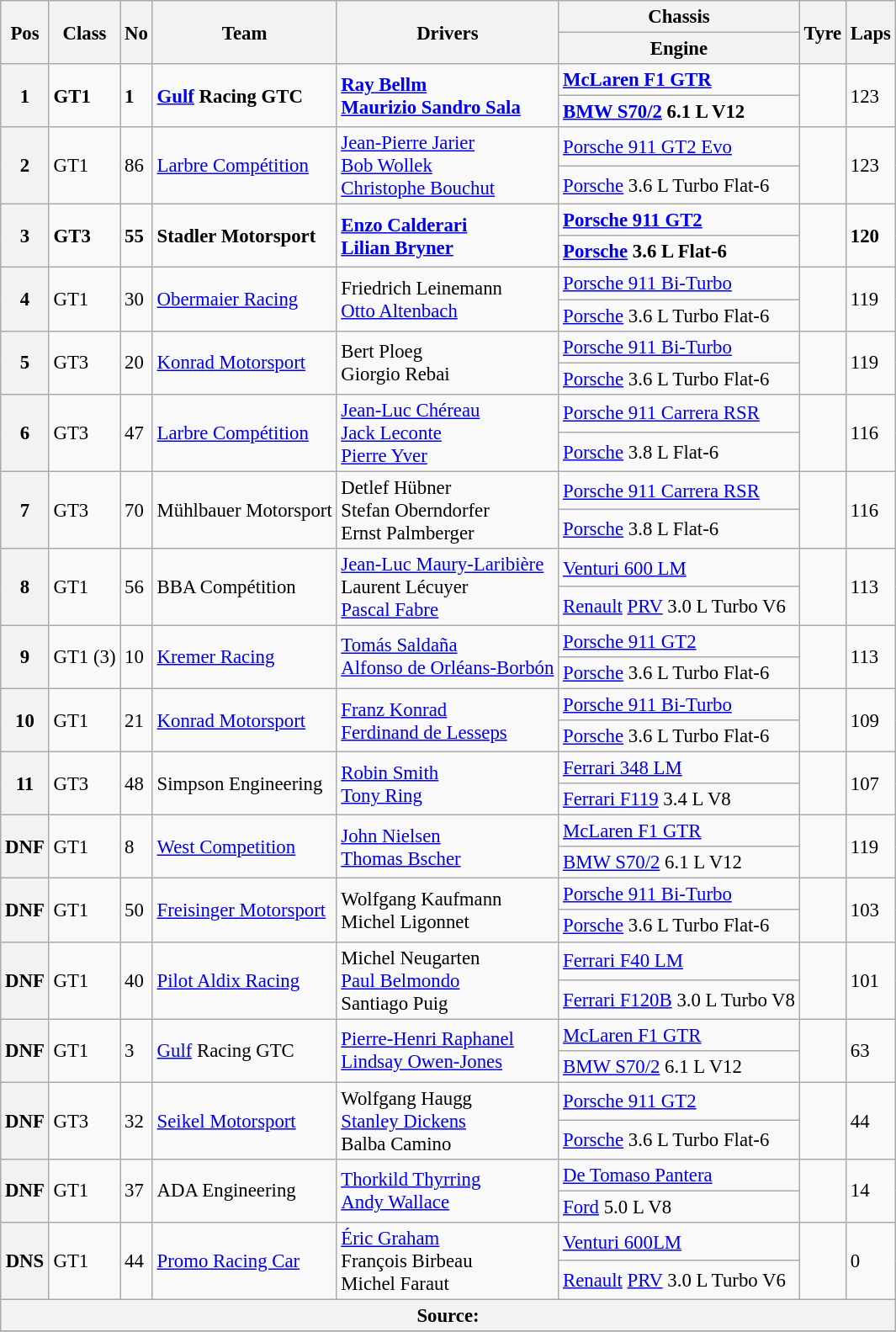<table class="wikitable" style="font-size: 95%;">
<tr>
<th rowspan=2>Pos</th>
<th rowspan=2>Class</th>
<th rowspan=2>No</th>
<th rowspan=2>Team</th>
<th rowspan=2>Drivers</th>
<th>Chassis</th>
<th rowspan=2>Tyre</th>
<th rowspan=2>Laps</th>
</tr>
<tr>
<th>Engine</th>
</tr>
<tr>
<th rowspan=2>1</th>
<td rowspan=2><strong>GT1</strong></td>
<td rowspan=2><strong>1</strong></td>
<td rowspan=2> <strong><a href='#'>Gulf</a> Racing GTC</strong></td>
<td rowspan=2><strong> <a href='#'>Ray Bellm</a><br> <a href='#'>Maurizio Sandro Sala</a></strong></td>
<td><strong><a href='#'>McLaren F1 GTR</a></strong></td>
<td rowspan=2></td>
<td rowspan=2>123</td>
</tr>
<tr>
<td><strong><a href='#'>BMW S70/2</a> 6.1 L V12</strong></td>
</tr>
<tr>
<th rowspan=2>2</th>
<td rowspan=2>GT1</td>
<td rowspan=2>86</td>
<td rowspan=2> <a href='#'>Larbre Compétition</a></td>
<td rowspan=2> <a href='#'>Jean-Pierre Jarier</a><br> <a href='#'>Bob Wollek</a><br> <a href='#'>Christophe Bouchut</a></td>
<td><a href='#'>Porsche 911 GT2 Evo</a></td>
<td rowspan=2></td>
<td rowspan=2>123</td>
</tr>
<tr>
<td><a href='#'>Porsche</a> 3.6 L Turbo Flat-6</td>
</tr>
<tr>
<th rowspan=2>3</th>
<td rowspan=2><strong>GT3</strong></td>
<td rowspan=2><strong>55</strong></td>
<td rowspan=2><strong> Stadler Motorsport</strong></td>
<td rowspan=2><strong> <a href='#'>Enzo Calderari</a><br> <a href='#'>Lilian Bryner</a></strong></td>
<td><strong><a href='#'>Porsche 911 GT2</a></strong></td>
<td rowspan=2></td>
<td rowspan=2><strong>120</strong></td>
</tr>
<tr>
<td><strong><a href='#'>Porsche</a> 3.6 L Flat-6</strong></td>
</tr>
<tr>
<th rowspan=2>4</th>
<td rowspan=2>GT1</td>
<td rowspan=2>30</td>
<td rowspan=2> <a href='#'>Obermaier Racing</a></td>
<td rowspan=2> Friedrich Leinemann<br> <a href='#'>Otto Altenbach</a></td>
<td><a href='#'>Porsche 911 Bi-Turbo</a></td>
<td rowspan=2></td>
<td rowspan=2>119</td>
</tr>
<tr>
<td><a href='#'>Porsche</a> 3.6 L Turbo Flat-6</td>
</tr>
<tr>
<th rowspan=2>5</th>
<td rowspan=2>GT3</td>
<td rowspan=2>20</td>
<td rowspan=2> <a href='#'>Konrad Motorsport</a></td>
<td rowspan=2> Bert Ploeg<br> Giorgio Rebai</td>
<td><a href='#'>Porsche 911 Bi-Turbo</a></td>
<td rowspan=2></td>
<td rowspan=2>119</td>
</tr>
<tr>
<td><a href='#'>Porsche</a> 3.6 L Turbo Flat-6</td>
</tr>
<tr>
<th rowspan=2>6</th>
<td rowspan=2>GT3</td>
<td rowspan=2>47</td>
<td rowspan=2> <a href='#'>Larbre Compétition</a></td>
<td rowspan=2> <a href='#'>Jean-Luc Chéreau</a><br> <a href='#'>Jack Leconte</a><br> <a href='#'>Pierre Yver</a></td>
<td><a href='#'>Porsche 911 Carrera RSR</a></td>
<td rowspan=2></td>
<td rowspan=2>116</td>
</tr>
<tr>
<td><a href='#'>Porsche</a> 3.8 L Flat-6</td>
</tr>
<tr>
<th rowspan=2>7</th>
<td rowspan=2>GT3</td>
<td rowspan=2>70</td>
<td rowspan=2> Mühlbauer Motorsport</td>
<td rowspan=2> Detlef Hübner<br> Stefan Oberndorfer<br> Ernst Palmberger</td>
<td><a href='#'>Porsche 911 Carrera RSR</a></td>
<td rowspan=2></td>
<td rowspan=2>116</td>
</tr>
<tr>
<td><a href='#'>Porsche</a> 3.8 L Flat-6</td>
</tr>
<tr>
<th rowspan=2>8</th>
<td rowspan=2>GT1</td>
<td rowspan=2>56</td>
<td rowspan=2> BBA Compétition</td>
<td rowspan=2> <a href='#'>Jean-Luc Maury-Laribière</a><br> Laurent Lécuyer<br> <a href='#'>Pascal Fabre</a></td>
<td><a href='#'>Venturi 600 LM</a></td>
<td rowspan=2></td>
<td rowspan=2>113</td>
</tr>
<tr>
<td><a href='#'>Renault</a> <a href='#'>PRV</a> 3.0 L Turbo V6</td>
</tr>
<tr>
<th rowspan=2>9</th>
<td rowspan=2>GT1 (3)</td>
<td rowspan=2>10</td>
<td rowspan=2> <a href='#'>Kremer Racing</a></td>
<td rowspan=2> <a href='#'>Tomás Saldaña</a><br> <a href='#'>Alfonso de Orléans-Borbón</a></td>
<td><a href='#'>Porsche 911 GT2</a></td>
<td rowspan=2></td>
<td rowspan=2>113</td>
</tr>
<tr>
<td><a href='#'>Porsche</a> 3.6 L Turbo Flat-6</td>
</tr>
<tr>
<th rowspan=2>10</th>
<td rowspan=2>GT1</td>
<td rowspan=2>21</td>
<td rowspan=2> <a href='#'>Konrad Motorsport</a></td>
<td rowspan=2> <a href='#'>Franz Konrad</a><br> <a href='#'>Ferdinand de Lesseps</a></td>
<td><a href='#'>Porsche 911 Bi-Turbo</a></td>
<td rowspan=2></td>
<td rowspan=2>109</td>
</tr>
<tr>
<td><a href='#'>Porsche</a> 3.6 L Turbo Flat-6</td>
</tr>
<tr>
<th rowspan=2>11</th>
<td rowspan=2>GT3</td>
<td rowspan=2>48</td>
<td rowspan=2> Simpson Engineering</td>
<td rowspan=2> <a href='#'>Robin Smith</a><br> <a href='#'>Tony Ring</a></td>
<td><a href='#'>Ferrari 348 LM</a></td>
<td rowspan=2></td>
<td rowspan=2>107</td>
</tr>
<tr>
<td><a href='#'>Ferrari F119</a> 3.4 L V8</td>
</tr>
<tr>
<th rowspan=2>DNF</th>
<td rowspan=2>GT1</td>
<td rowspan=2>8</td>
<td rowspan=2> <a href='#'>West Competition</a></td>
<td rowspan=2> <a href='#'>John Nielsen</a><br> <a href='#'>Thomas Bscher</a></td>
<td><a href='#'>McLaren F1 GTR</a></td>
<td rowspan=2></td>
<td rowspan=2>119</td>
</tr>
<tr>
<td><a href='#'>BMW S70/2</a> 6.1 L V12</td>
</tr>
<tr>
<th rowspan=2>DNF</th>
<td rowspan=2>GT1</td>
<td rowspan=2>50</td>
<td rowspan=2> <a href='#'>Freisinger Motorsport</a></td>
<td rowspan=2> Wolfgang Kaufmann<br> Michel Ligonnet</td>
<td><a href='#'>Porsche 911 Bi-Turbo</a></td>
<td rowspan=2></td>
<td rowspan=2>103</td>
</tr>
<tr>
<td><a href='#'>Porsche</a> 3.6 L Turbo Flat-6</td>
</tr>
<tr>
<th rowspan=2>DNF</th>
<td rowspan=2>GT1</td>
<td rowspan=2>40</td>
<td rowspan=2> <a href='#'>Pilot Aldix Racing</a></td>
<td rowspan=2> Michel Neugarten<br> <a href='#'>Paul Belmondo</a><br> Santiago Puig</td>
<td><a href='#'>Ferrari F40 LM</a></td>
<td rowspan=2></td>
<td rowspan=2>101</td>
</tr>
<tr>
<td><a href='#'>Ferrari F120B</a> 3.0 L Turbo V8</td>
</tr>
<tr>
<th rowspan=2>DNF</th>
<td rowspan=2>GT1</td>
<td rowspan=2>3</td>
<td rowspan=2> <a href='#'>Gulf</a> Racing GTC</td>
<td rowspan=2> <a href='#'>Pierre-Henri Raphanel</a><br> <a href='#'>Lindsay Owen-Jones</a></td>
<td><a href='#'>McLaren F1 GTR</a></td>
<td rowspan=2></td>
<td rowspan=2>63</td>
</tr>
<tr>
<td><a href='#'>BMW S70/2</a> 6.1 L V12</td>
</tr>
<tr>
<th rowspan=2>DNF</th>
<td rowspan=2>GT3</td>
<td rowspan=2>32</td>
<td rowspan=2> <a href='#'>Seikel Motorsport</a></td>
<td rowspan=2> Wolfgang Haugg<br> <a href='#'>Stanley Dickens</a><br> Balba Camino</td>
<td><a href='#'>Porsche 911 GT2</a></td>
<td rowspan=2></td>
<td rowspan=2>44</td>
</tr>
<tr>
<td><a href='#'>Porsche</a> 3.6 L Turbo Flat-6</td>
</tr>
<tr>
<th rowspan=2>DNF</th>
<td rowspan=2>GT1</td>
<td rowspan=2>37</td>
<td rowspan=2> ADA Engineering</td>
<td rowspan=2> <a href='#'>Thorkild Thyrring</a><br> <a href='#'>Andy Wallace</a></td>
<td><a href='#'>De Tomaso Pantera</a></td>
<td rowspan=2></td>
<td rowspan=2>14</td>
</tr>
<tr>
<td><a href='#'>Ford</a> 5.0 L V8</td>
</tr>
<tr>
<th rowspan=2>DNS</th>
<td rowspan=2>GT1</td>
<td rowspan=2>44</td>
<td rowspan=2> <a href='#'>Promo Racing Car</a></td>
<td rowspan=2> <a href='#'>Éric Graham</a><br> François Birbeau<br> Michel Faraut</td>
<td><a href='#'>Venturi 600LM</a></td>
<td rowspan=2></td>
<td rowspan=2>0</td>
</tr>
<tr>
<td><a href='#'>Renault</a> <a href='#'>PRV</a> 3.0 L Turbo V6</td>
</tr>
<tr>
<th colspan="8">Source:</th>
</tr>
<tr>
</tr>
</table>
